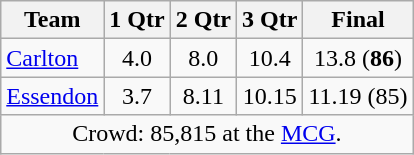<table class="wikitable">
<tr>
<th>Team</th>
<th>1 Qtr</th>
<th>2 Qtr</th>
<th>3 Qtr</th>
<th>Final</th>
</tr>
<tr>
<td><a href='#'>Carlton</a></td>
<td align=center>4.0</td>
<td align=center>8.0</td>
<td align=center>10.4</td>
<td align=center>13.8 (<strong>86</strong>)</td>
</tr>
<tr>
<td><a href='#'>Essendon</a></td>
<td align=center>3.7</td>
<td align=center>8.11</td>
<td align=center>10.15</td>
<td align=center>11.19 (85)</td>
</tr>
<tr>
<td colspan="5" align="center">Crowd: 85,815 at the <a href='#'>MCG</a>.</td>
</tr>
</table>
